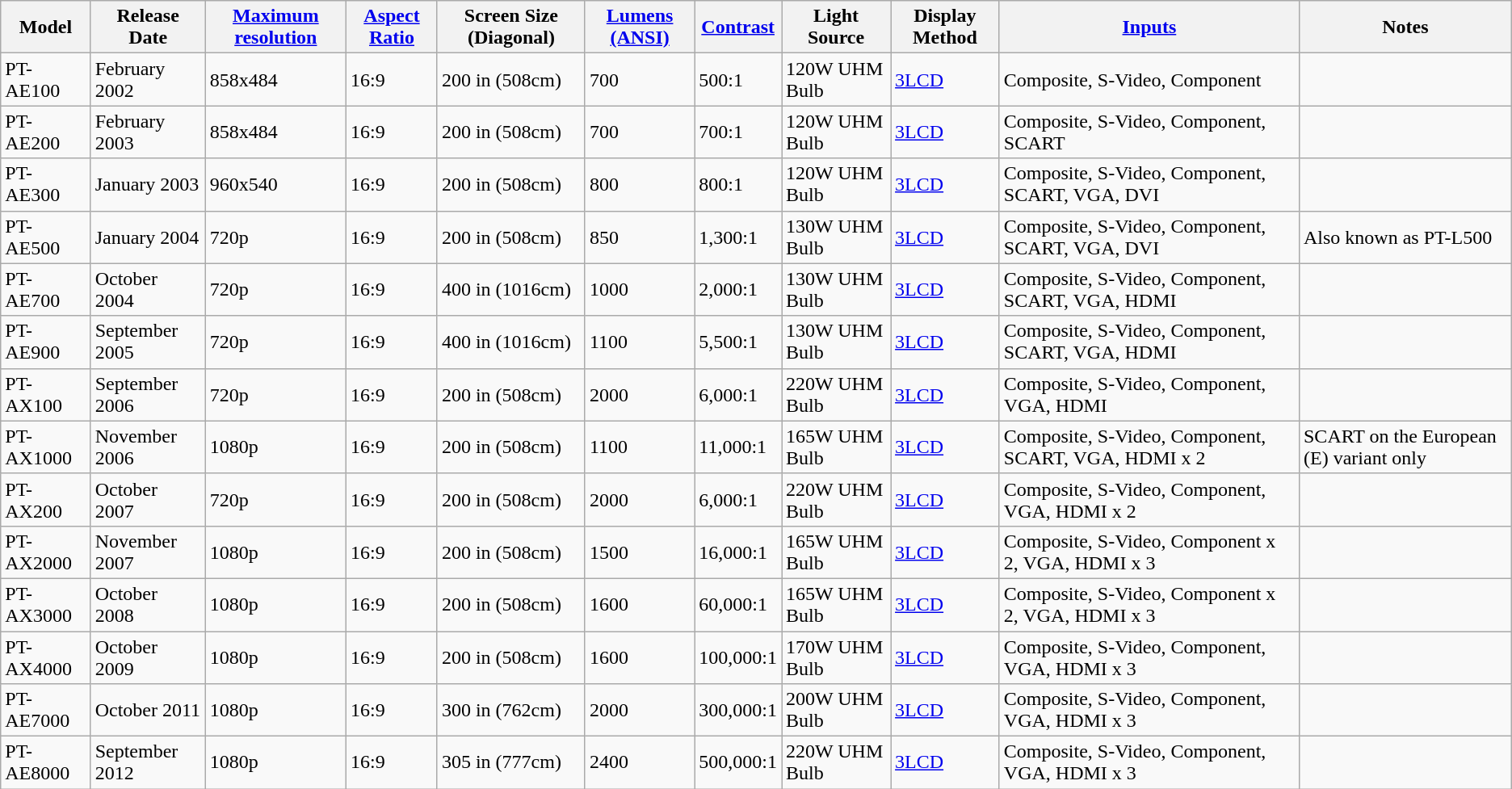<table class="wikitable">
<tr>
<th>Model</th>
<th>Release Date</th>
<th><a href='#'>Maximum resolution</a></th>
<th><a href='#'>Aspect Ratio</a></th>
<th>Screen Size (Diagonal)</th>
<th><a href='#'>Lumens (ANSI)</a></th>
<th><a href='#'>Contrast</a></th>
<th>Light Source</th>
<th>Display Method</th>
<th><a href='#'>Inputs</a></th>
<th>Notes</th>
</tr>
<tr>
<td>PT-AE100</td>
<td>February 2002</td>
<td>858x484</td>
<td>16:9</td>
<td>200 in (508cm)</td>
<td>700</td>
<td>500:1</td>
<td>120W UHM Bulb</td>
<td><a href='#'>3LCD</a></td>
<td>Composite, S-Video, Component</td>
<td></td>
</tr>
<tr>
<td>PT-AE200</td>
<td>February 2003</td>
<td>858x484</td>
<td>16:9</td>
<td>200 in (508cm)</td>
<td>700</td>
<td>700:1</td>
<td>120W UHM Bulb</td>
<td><a href='#'>3LCD</a></td>
<td>Composite, S-Video, Component, SCART</td>
<td></td>
</tr>
<tr>
<td>PT-AE300</td>
<td>January 2003</td>
<td>960x540</td>
<td>16:9</td>
<td>200 in (508cm)</td>
<td>800</td>
<td>800:1</td>
<td>120W UHM Bulb</td>
<td><a href='#'>3LCD</a></td>
<td>Composite, S-Video, Component, SCART, VGA, DVI</td>
<td></td>
</tr>
<tr>
<td>PT-AE500</td>
<td>January 2004</td>
<td>720p</td>
<td>16:9</td>
<td>200 in (508cm)</td>
<td>850</td>
<td>1,300:1</td>
<td>130W UHM Bulb</td>
<td><a href='#'>3LCD</a></td>
<td>Composite, S-Video, Component, SCART, VGA, DVI</td>
<td>Also known as PT-L500</td>
</tr>
<tr>
<td>PT-AE700</td>
<td>October 2004</td>
<td>720p</td>
<td>16:9</td>
<td>400 in (1016cm)</td>
<td>1000</td>
<td>2,000:1</td>
<td>130W UHM Bulb</td>
<td><a href='#'>3LCD</a></td>
<td>Composite, S-Video, Component, SCART, VGA, HDMI</td>
<td></td>
</tr>
<tr>
<td>PT-AE900</td>
<td>September 2005</td>
<td>720p</td>
<td>16:9</td>
<td>400 in (1016cm)</td>
<td>1100</td>
<td>5,500:1</td>
<td>130W UHM Bulb</td>
<td><a href='#'>3LCD</a></td>
<td>Composite, S-Video, Component, SCART, VGA, HDMI</td>
<td></td>
</tr>
<tr>
<td>PT-AX100</td>
<td>September 2006</td>
<td>720p</td>
<td>16:9</td>
<td>200 in (508cm)</td>
<td>2000</td>
<td>6,000:1</td>
<td>220W UHM Bulb</td>
<td><a href='#'>3LCD</a></td>
<td>Composite, S-Video, Component, VGA, HDMI</td>
<td></td>
</tr>
<tr>
<td>PT-AX1000</td>
<td>November 2006</td>
<td>1080p</td>
<td>16:9</td>
<td>200 in (508cm)</td>
<td>1100</td>
<td>11,000:1</td>
<td>165W UHM Bulb</td>
<td><a href='#'>3LCD</a></td>
<td>Composite, S-Video, Component, SCART, VGA, HDMI x 2</td>
<td>SCART on the European (E) variant only</td>
</tr>
<tr>
<td>PT-AX200</td>
<td>October 2007</td>
<td>720p</td>
<td>16:9</td>
<td>200 in (508cm)</td>
<td>2000</td>
<td>6,000:1</td>
<td>220W UHM Bulb</td>
<td><a href='#'>3LCD</a></td>
<td>Composite, S-Video, Component, VGA, HDMI x 2</td>
<td></td>
</tr>
<tr>
<td>PT-AX2000</td>
<td>November 2007</td>
<td>1080p</td>
<td>16:9</td>
<td>200 in (508cm)</td>
<td>1500</td>
<td>16,000:1</td>
<td>165W UHM Bulb</td>
<td><a href='#'>3LCD</a></td>
<td>Composite, S-Video, Component x 2, VGA, HDMI x 3</td>
<td></td>
</tr>
<tr>
<td>PT-AX3000</td>
<td>October 2008</td>
<td>1080p</td>
<td>16:9</td>
<td>200 in (508cm)</td>
<td>1600</td>
<td>60,000:1</td>
<td>165W UHM Bulb</td>
<td><a href='#'>3LCD</a></td>
<td>Composite, S-Video, Component x 2, VGA, HDMI x 3</td>
<td></td>
</tr>
<tr>
<td>PT-AX4000</td>
<td>October 2009</td>
<td>1080p</td>
<td>16:9</td>
<td>200 in (508cm)</td>
<td>1600</td>
<td>100,000:1</td>
<td>170W UHM Bulb</td>
<td><a href='#'>3LCD</a></td>
<td>Composite, S-Video, Component, VGA, HDMI x 3</td>
<td></td>
</tr>
<tr>
<td>PT-AE7000</td>
<td>October 2011</td>
<td>1080p</td>
<td>16:9</td>
<td>300 in (762cm)</td>
<td>2000</td>
<td>300,000:1</td>
<td>200W UHM Bulb</td>
<td><a href='#'>3LCD</a></td>
<td>Composite, S-Video, Component, VGA, HDMI x 3</td>
<td></td>
</tr>
<tr>
<td>PT-AE8000</td>
<td>September 2012</td>
<td>1080p</td>
<td>16:9</td>
<td>305 in (777cm)</td>
<td>2400</td>
<td>500,000:1</td>
<td>220W UHM Bulb</td>
<td><a href='#'>3LCD</a></td>
<td>Composite, S-Video, Component, VGA, HDMI x 3</td>
<td></td>
</tr>
</table>
